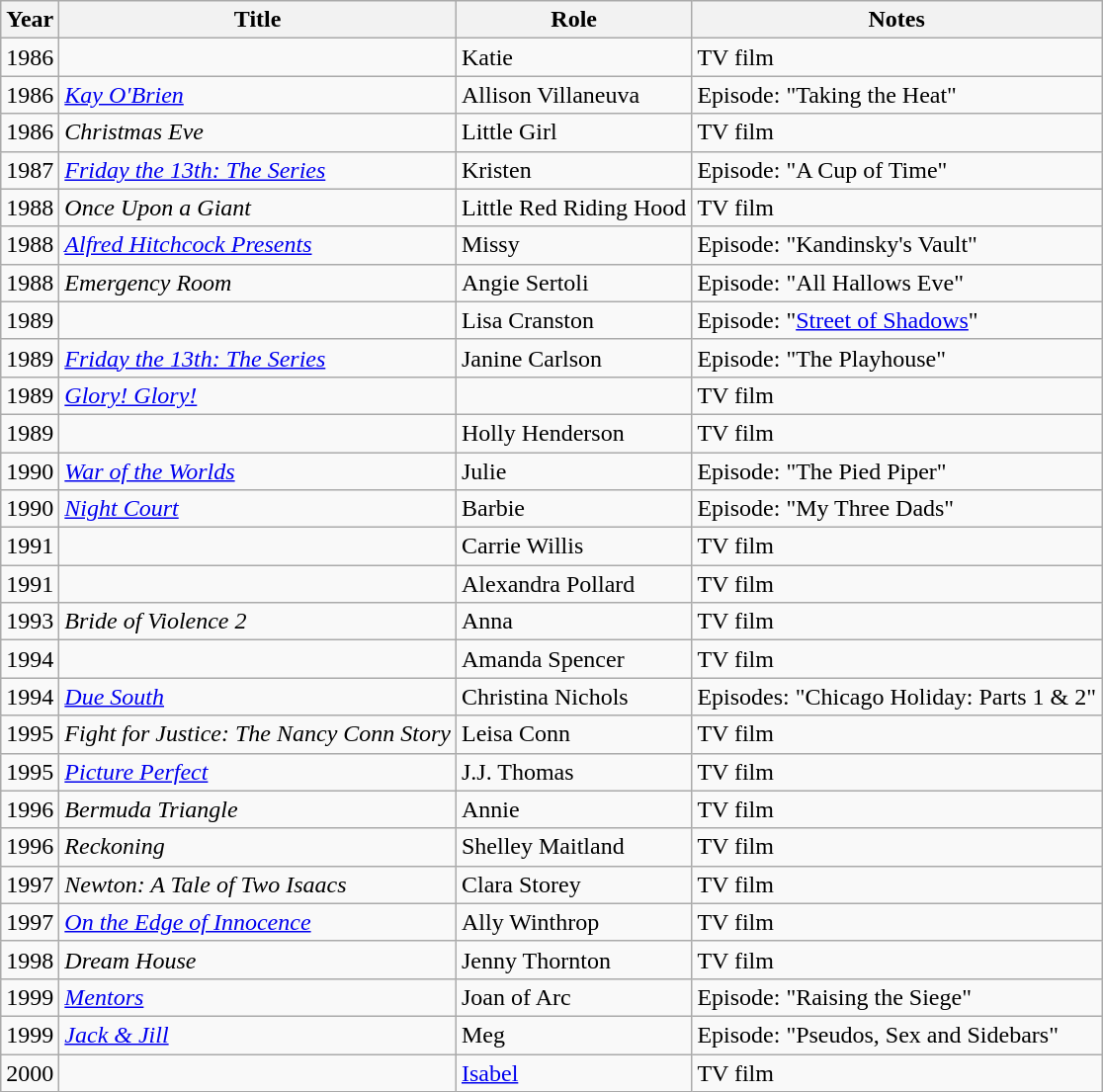<table class="wikitable sortable">
<tr>
<th>Year</th>
<th>Title</th>
<th>Role</th>
<th class="unsortable">Notes</th>
</tr>
<tr>
<td>1986</td>
<td><em></em></td>
<td>Katie</td>
<td>TV film</td>
</tr>
<tr>
<td>1986</td>
<td><em><a href='#'>Kay O'Brien</a></em></td>
<td>Allison Villaneuva</td>
<td>Episode: "Taking the Heat"</td>
</tr>
<tr>
<td>1986</td>
<td><em>Christmas Eve</em></td>
<td>Little Girl</td>
<td>TV film</td>
</tr>
<tr>
<td>1987</td>
<td><em><a href='#'>Friday the 13th: The Series</a></em></td>
<td>Kristen</td>
<td>Episode: "A Cup of Time"</td>
</tr>
<tr>
<td>1988</td>
<td><em>Once Upon a Giant</em></td>
<td>Little Red Riding Hood</td>
<td>TV film</td>
</tr>
<tr>
<td>1988</td>
<td><em><a href='#'>Alfred Hitchcock Presents</a></em></td>
<td>Missy</td>
<td>Episode: "Kandinsky's Vault"</td>
</tr>
<tr>
<td>1988</td>
<td><em>Emergency Room</em></td>
<td>Angie Sertoli</td>
<td>Episode: "All Hallows Eve"</td>
</tr>
<tr>
<td>1989</td>
<td><em></em></td>
<td>Lisa Cranston</td>
<td>Episode: "<a href='#'>Street of Shadows</a>"</td>
</tr>
<tr>
<td>1989</td>
<td><em><a href='#'>Friday the 13th: The Series</a></em></td>
<td>Janine Carlson</td>
<td>Episode: "The Playhouse"</td>
</tr>
<tr>
<td>1989</td>
<td><em><a href='#'>Glory! Glory!</a></em></td>
<td></td>
<td>TV film</td>
</tr>
<tr>
<td>1989</td>
<td><em></em></td>
<td>Holly Henderson</td>
<td>TV film</td>
</tr>
<tr>
<td>1990</td>
<td><em><a href='#'>War of the Worlds</a></em></td>
<td>Julie</td>
<td>Episode: "The Pied Piper"</td>
</tr>
<tr>
<td>1990</td>
<td><em><a href='#'>Night Court</a></em></td>
<td>Barbie</td>
<td>Episode: "My Three Dads"</td>
</tr>
<tr>
<td>1991</td>
<td><em></em></td>
<td>Carrie Willis</td>
<td>TV film</td>
</tr>
<tr>
<td>1991</td>
<td><em></em></td>
<td>Alexandra Pollard</td>
<td>TV film</td>
</tr>
<tr>
<td>1993</td>
<td><em>Bride of Violence 2</em></td>
<td>Anna</td>
<td>TV film</td>
</tr>
<tr>
<td>1994</td>
<td><em></em></td>
<td>Amanda Spencer</td>
<td>TV film</td>
</tr>
<tr>
<td>1994</td>
<td><em><a href='#'>Due South</a></em></td>
<td>Christina Nichols</td>
<td>Episodes: "Chicago Holiday: Parts 1 & 2"</td>
</tr>
<tr>
<td>1995</td>
<td><em>Fight for Justice: The Nancy Conn Story</em></td>
<td>Leisa Conn</td>
<td>TV film</td>
</tr>
<tr>
<td>1995</td>
<td><em><a href='#'>Picture Perfect</a></em></td>
<td>J.J. Thomas</td>
<td>TV film</td>
</tr>
<tr>
<td>1996</td>
<td><em>Bermuda Triangle</em></td>
<td>Annie</td>
<td>TV film</td>
</tr>
<tr>
<td>1996</td>
<td><em>Reckoning</em></td>
<td>Shelley Maitland</td>
<td>TV film</td>
</tr>
<tr>
<td>1997</td>
<td><em>Newton: A Tale of Two Isaacs</em></td>
<td>Clara Storey</td>
<td>TV film</td>
</tr>
<tr>
<td>1997</td>
<td><em><a href='#'>On the Edge of Innocence</a></em></td>
<td>Ally Winthrop</td>
<td>TV film</td>
</tr>
<tr>
<td>1998</td>
<td><em>Dream House</em></td>
<td>Jenny Thornton</td>
<td>TV film</td>
</tr>
<tr>
<td>1999</td>
<td><em><a href='#'>Mentors</a></em></td>
<td>Joan of Arc</td>
<td>Episode: "Raising the Siege"</td>
</tr>
<tr>
<td>1999</td>
<td><em><a href='#'>Jack & Jill</a></em></td>
<td>Meg</td>
<td>Episode: "Pseudos, Sex and Sidebars"</td>
</tr>
<tr>
<td>2000</td>
<td><em></em></td>
<td><a href='#'>Isabel</a></td>
<td>TV film</td>
</tr>
</table>
